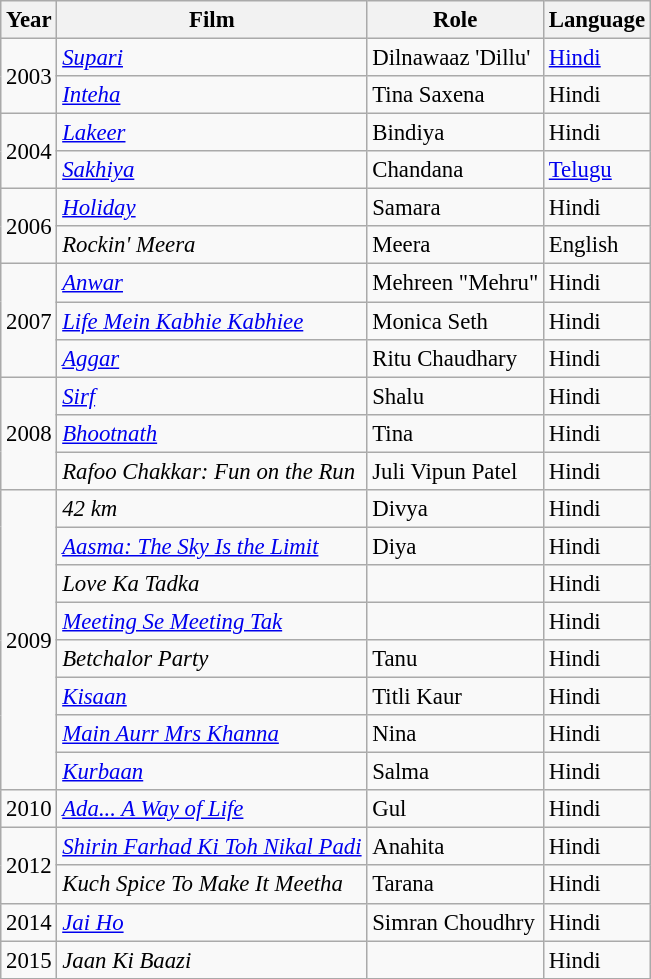<table class="wikitable sortable" style="font-size:95%;">
<tr>
<th>Year</th>
<th>Film</th>
<th>Role</th>
<th>Language</th>
</tr>
<tr>
<td rowspan="2">2003</td>
<td><em><a href='#'>Supari</a></em></td>
<td>Dilnawaaz 'Dillu'</td>
<td><a href='#'>Hindi</a></td>
</tr>
<tr>
<td><em><a href='#'>Inteha</a></em></td>
<td>Tina Saxena</td>
<td>Hindi</td>
</tr>
<tr>
<td rowspan="2">2004</td>
<td><em><a href='#'>Lakeer</a></em></td>
<td>Bindiya</td>
<td>Hindi</td>
</tr>
<tr>
<td><em><a href='#'>Sakhiya</a></em></td>
<td>Chandana</td>
<td><a href='#'>Telugu</a></td>
</tr>
<tr>
<td rowspan="2">2006</td>
<td><em><a href='#'>Holiday</a></em></td>
<td>Samara</td>
<td>Hindi</td>
</tr>
<tr>
<td><em>Rockin' Meera</em></td>
<td>Meera</td>
<td>English</td>
</tr>
<tr>
<td rowspan="3">2007</td>
<td><em><a href='#'>Anwar</a></em></td>
<td>Mehreen "Mehru"</td>
<td>Hindi</td>
</tr>
<tr>
<td><em><a href='#'>Life Mein Kabhie Kabhiee</a></em></td>
<td>Monica Seth</td>
<td>Hindi</td>
</tr>
<tr>
<td><em><a href='#'>Aggar</a></em></td>
<td>Ritu Chaudhary</td>
<td>Hindi</td>
</tr>
<tr>
<td rowspan="3">2008</td>
<td><em><a href='#'>Sirf</a></em></td>
<td>Shalu</td>
<td>Hindi</td>
</tr>
<tr>
<td><em><a href='#'>Bhootnath</a></em></td>
<td>Tina</td>
<td>Hindi</td>
</tr>
<tr>
<td><em>Rafoo Chakkar: Fun on the Run</em></td>
<td>Juli Vipun Patel</td>
<td>Hindi</td>
</tr>
<tr>
<td rowspan="8">2009</td>
<td><em>42 km</em></td>
<td>Divya</td>
<td>Hindi</td>
</tr>
<tr>
<td><em><a href='#'>Aasma: The Sky Is the Limit</a></em></td>
<td>Diya</td>
<td>Hindi</td>
</tr>
<tr>
<td><em>Love Ka Tadka</em></td>
<td></td>
<td>Hindi</td>
</tr>
<tr>
<td><em><a href='#'>Meeting Se Meeting Tak</a></em></td>
<td></td>
<td>Hindi</td>
</tr>
<tr>
<td><em>Betchalor Party</em></td>
<td>Tanu</td>
<td>Hindi</td>
</tr>
<tr>
<td><em><a href='#'>Kisaan</a></em></td>
<td>Titli Kaur</td>
<td>Hindi</td>
</tr>
<tr>
<td><em><a href='#'>Main Aurr Mrs Khanna</a></em></td>
<td>Nina</td>
<td>Hindi</td>
</tr>
<tr>
<td><em><a href='#'>Kurbaan</a></em></td>
<td>Salma</td>
<td>Hindi</td>
</tr>
<tr>
<td rowspan="1">2010</td>
<td><em><a href='#'>Ada... A Way of Life</a></em></td>
<td>Gul</td>
<td>Hindi</td>
</tr>
<tr>
<td rowspan="2">2012</td>
<td><em><a href='#'>Shirin Farhad Ki Toh Nikal Padi</a></em></td>
<td>Anahita</td>
<td>Hindi</td>
</tr>
<tr>
<td><em>Kuch Spice To Make It Meetha</em></td>
<td>Tarana</td>
<td>Hindi</td>
</tr>
<tr>
<td rowspan="1">2014</td>
<td><em><a href='#'>Jai Ho</a></em></td>
<td>Simran Choudhry</td>
<td>Hindi</td>
</tr>
<tr>
<td rowspan="1">2015</td>
<td><em>Jaan Ki Baazi</em></td>
<td></td>
<td>Hindi</td>
</tr>
<tr>
</tr>
</table>
